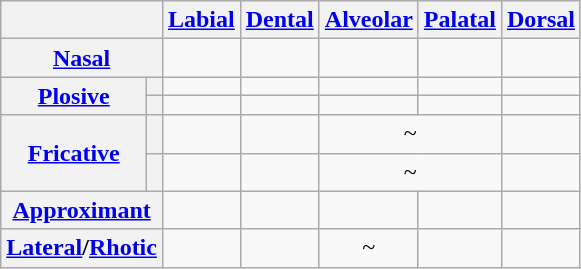<table class="wikitable" style="text-align: center;">
<tr>
<th colspan="2"></th>
<th><a href='#'>Labial</a></th>
<th><a href='#'>Dental</a></th>
<th><a href='#'>Alveolar</a></th>
<th><a href='#'>Palatal</a></th>
<th><a href='#'>Dorsal</a></th>
</tr>
<tr>
<th colspan="2"><a href='#'>Nasal</a></th>
<td> </td>
<td> </td>
<td></td>
<td></td>
<td> </td>
</tr>
<tr>
<th rowspan="2"><a href='#'>Plosive</a></th>
<th></th>
<td> </td>
<td> </td>
<td> </td>
<td></td>
<td> </td>
</tr>
<tr>
<th></th>
<td> </td>
<td> </td>
<td> </td>
<td></td>
<td> </td>
</tr>
<tr>
<th rowspan="2"><a href='#'>Fricative</a></th>
<th></th>
<td></td>
<td></td>
<td colspan="2"> ~  </td>
<td></td>
</tr>
<tr>
<th></th>
<td></td>
<td></td>
<td colspan="2"> ~  </td>
<td></td>
</tr>
<tr>
<th colspan="2"><a href='#'>Approximant</a></th>
<td> </td>
<td></td>
<td></td>
<td> </td>
<td></td>
</tr>
<tr>
<th colspan="2"><a href='#'>Lateral</a>/<a href='#'>Rhotic</a></th>
<td></td>
<td> </td>
<td> ~  </td>
<td></td>
<td></td>
</tr>
</table>
